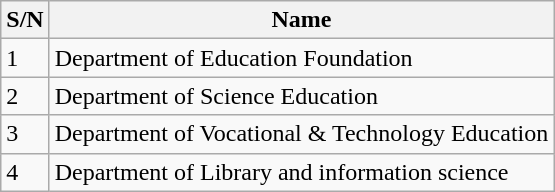<table class="wikitable">
<tr>
<th>S/N</th>
<th>Name</th>
</tr>
<tr>
<td>1</td>
<td>Department of Education Foundation</td>
</tr>
<tr>
<td>2</td>
<td>Department of Science Education</td>
</tr>
<tr>
<td>3</td>
<td>Department of Vocational & Technology Education</td>
</tr>
<tr>
<td>4</td>
<td>Department of Library and information science</td>
</tr>
</table>
